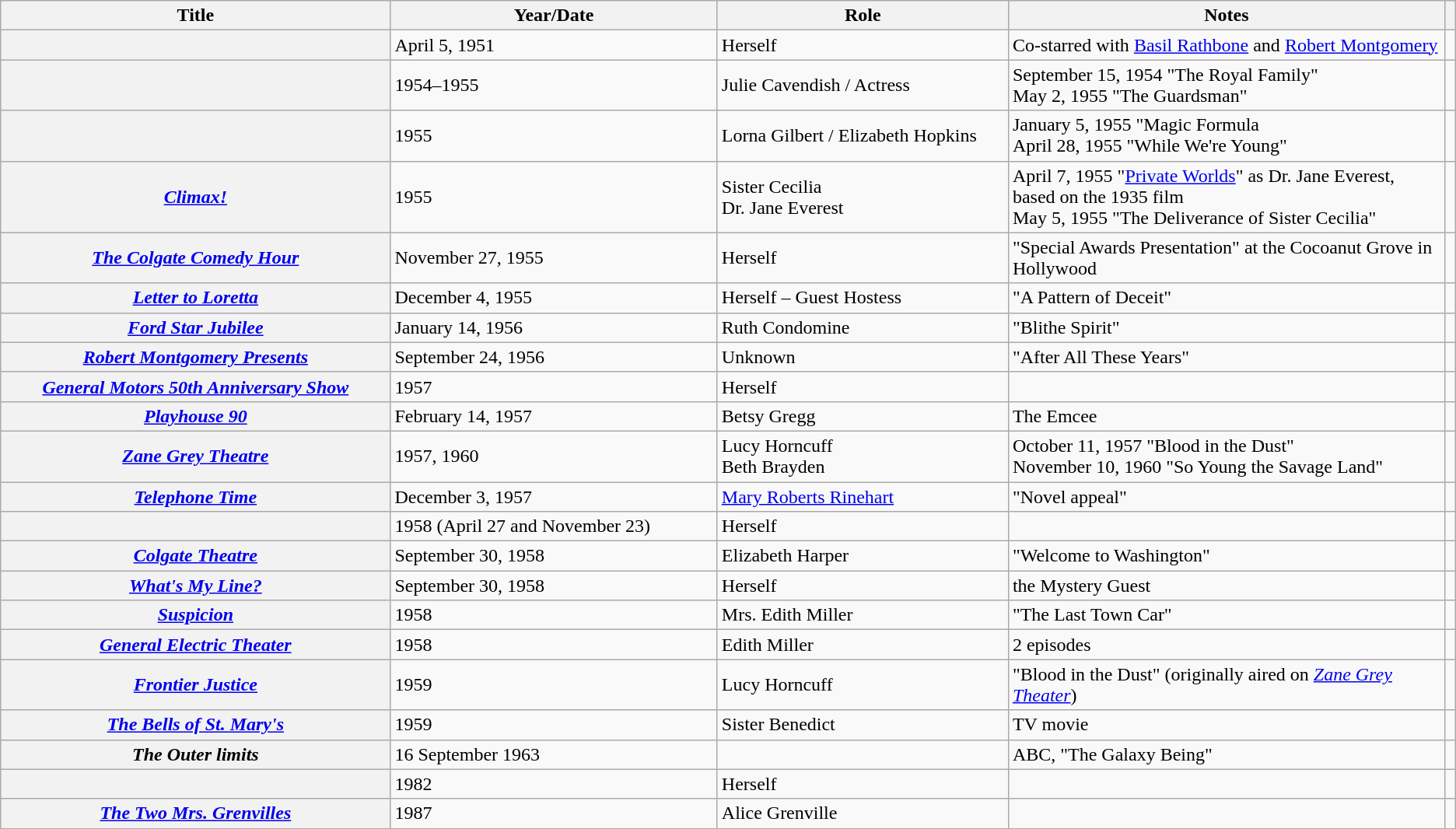<table class="wikitable sortable plainrowheaders">
<tr>
<th scope="col">Title</th>
<th scope="col">Year/Date</th>
<th scope="col" width = 20% class="unsortable">Role</th>
<th scope="col" width = 30% class="unsortable">Notes</th>
<th scope="col" class="unsortable"></th>
</tr>
<tr>
<th scope="row"></th>
<td>April 5, 1951</td>
<td>Herself</td>
<td>Co-starred with <a href='#'>Basil Rathbone</a> and <a href='#'>Robert Montgomery</a></td>
<td align="center"></td>
</tr>
<tr>
<th scope="row"></th>
<td>1954–1955</td>
<td>Julie Cavendish / Actress</td>
<td>September 15, 1954 "The Royal Family"<br>May 2, 1955 "The Guardsman"</td>
<td align="center"></td>
</tr>
<tr>
<th scope="row"></th>
<td>1955</td>
<td>Lorna Gilbert / Elizabeth Hopkins</td>
<td>January 5, 1955 "Magic Formula<br>April 28, 1955 "While We're Young"</td>
<td align="center"></td>
</tr>
<tr>
<th scope="row"><em><a href='#'>Climax!</a></em></th>
<td>1955</td>
<td>Sister Cecilia<br>Dr. Jane Everest</td>
<td>April 7, 1955 "<a href='#'>Private Worlds</a>" as Dr. Jane Everest, based on the 1935 film<br>May 5, 1955 "The Deliverance of Sister Cecilia"</td>
<td align="center"></td>
</tr>
<tr>
<th scope="row"><em><a href='#'>The Colgate Comedy Hour</a></em></th>
<td>November 27, 1955</td>
<td>Herself</td>
<td>"Special Awards Presentation" at the Cocoanut Grove in Hollywood</td>
<td align="center"></td>
</tr>
<tr>
<th scope="row"><em><a href='#'>Letter to Loretta</a></em></th>
<td>December 4, 1955</td>
<td>Herself – Guest Hostess</td>
<td>"A Pattern of Deceit"</td>
<td align="center"></td>
</tr>
<tr>
<th scope="row"><em><a href='#'>Ford Star Jubilee</a></em></th>
<td>January 14, 1956</td>
<td>Ruth Condomine</td>
<td>"Blithe Spirit"</td>
<td align="center"><br></td>
</tr>
<tr>
<th scope="row"><em><a href='#'>Robert Montgomery Presents</a></em></th>
<td>September 24, 1956</td>
<td>Unknown</td>
<td>"After All These Years"</td>
<td align="center"></td>
</tr>
<tr>
<th scope="row"><em><a href='#'>General Motors 50th Anniversary Show</a></em></th>
<td>1957</td>
<td>Herself</td>
<td></td>
<td align="center"></td>
</tr>
<tr>
<th scope="row"><em><a href='#'>Playhouse 90</a></em></th>
<td>February 14, 1957</td>
<td>Betsy Gregg</td>
<td>The Emcee</td>
<td align="center"></td>
</tr>
<tr>
<th scope="row"><em><a href='#'>Zane Grey Theatre</a></em></th>
<td>1957, 1960</td>
<td>Lucy Horncuff <br>Beth Brayden</td>
<td>October 11, 1957 "Blood in the Dust"<br>November 10, 1960 "So Young the Savage Land"</td>
<td align="center"></td>
</tr>
<tr>
<th scope="row"><em><a href='#'>Telephone Time</a></em></th>
<td>December 3, 1957</td>
<td><a href='#'>Mary Roberts Rinehart</a></td>
<td>"Novel appeal"</td>
<td align="center"></td>
</tr>
<tr>
<th scope="row"><em></em></th>
<td>1958 (April 27 and November 23)</td>
<td>Herself</td>
<td></td>
<td align="center"></td>
</tr>
<tr>
<th scope="row"><em><a href='#'>Colgate Theatre</a></em></th>
<td>September 30, 1958</td>
<td>Elizabeth Harper</td>
<td>"Welcome to Washington"</td>
<td align="center"></td>
</tr>
<tr>
<th scope="row"><em><a href='#'>What's My Line?</a></em></th>
<td>September 30, 1958</td>
<td>Herself</td>
<td>the Mystery Guest</td>
<td align="center"></td>
</tr>
<tr>
<th scope="row"><em><a href='#'>Suspicion</a></em></th>
<td>1958</td>
<td>Mrs. Edith Miller</td>
<td>"The Last Town Car"</td>
<td align="center"></td>
</tr>
<tr>
<th scope="row"><em><a href='#'>General Electric Theater</a></em></th>
<td>1958</td>
<td>Edith Miller</td>
<td>2 episodes</td>
<td align="center"></td>
</tr>
<tr>
<th scope="row"><em><a href='#'>Frontier Justice</a></em></th>
<td>1959</td>
<td>Lucy Horncuff</td>
<td>"Blood in the Dust" (originally aired on <a href='#'><em>Zane Grey Theater</em></a>)</td>
<td align="center"></td>
</tr>
<tr>
<th scope="row"><em><a href='#'>The Bells of St. Mary's</a></em></th>
<td>1959</td>
<td>Sister Benedict</td>
<td>TV movie</td>
<td align="center"></td>
</tr>
<tr>
<th scope="row"><em>The Outer limits</em></th>
<td>16 September 1963</td>
<td></td>
<td>ABC, "The Galaxy Being"</td>
<td align="center"></td>
</tr>
<tr>
<th scope="row"></th>
<td>1982</td>
<td>Herself</td>
<td></td>
<td align="center"></td>
</tr>
<tr>
<th scope="row"><em><a href='#'>The Two Mrs. Grenvilles</a></em></th>
<td>1987</td>
<td>Alice Grenville</td>
<td></td>
<td align="center"></td>
</tr>
<tr>
</tr>
</table>
